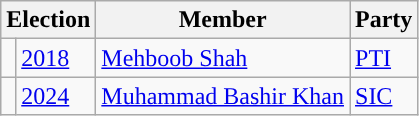<table class="wikitable">
<tr>
<th colspan="2">Election</th>
<th>Member</th>
<th>Party</th>
</tr>
<tr>
<td style="background-color: "></td>
<td><a href='#'>2018</a></td>
<td><a href='#'>Mehboob Shah</a></td>
<td><a href='#'>PTI</a></td>
</tr>
<tr>
<td style="background-color: "></td>
<td><a href='#'>2024</a></td>
<td><a href='#'>Muhammad Bashir Khan</a></td>
<td><a href='#'>SIC</a></td>
</tr>
</table>
